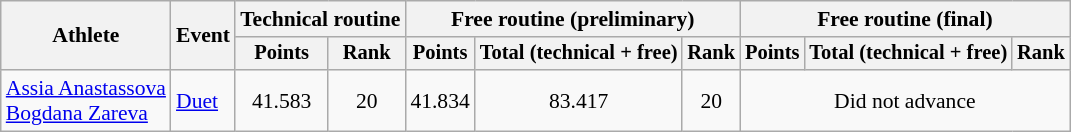<table class="wikitable" style="font-size:90%">
<tr>
<th rowspan="2">Athlete</th>
<th rowspan="2">Event</th>
<th colspan=2>Technical routine</th>
<th colspan=3>Free routine (preliminary)</th>
<th colspan=3>Free routine (final)</th>
</tr>
<tr style="font-size:95%">
<th>Points</th>
<th>Rank</th>
<th>Points</th>
<th>Total (technical + free)</th>
<th>Rank</th>
<th>Points</th>
<th>Total (technical + free)</th>
<th>Rank</th>
</tr>
<tr align=center>
<td align=left><a href='#'>Assia Anastassova</a><br><a href='#'>Bogdana Zareva</a></td>
<td align=left><a href='#'>Duet</a></td>
<td>41.583</td>
<td>20</td>
<td>41.834</td>
<td>83.417</td>
<td>20</td>
<td colspan=3>Did not advance</td>
</tr>
</table>
